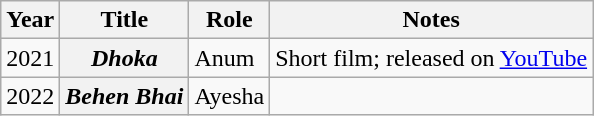<table class="wikitable plainrowheaders">
<tr>
<th scope="col">Year</th>
<th scope="col">Title</th>
<th scope="col">Role</th>
<th scope="col">Notes</th>
</tr>
<tr>
<td>2021</td>
<th scope="row"><em>Dhoka</em></th>
<td>Anum</td>
<td>Short film; released on <a href='#'>YouTube</a></td>
</tr>
<tr>
<td>2022</td>
<th scope="row"><em>Behen Bhai</em></th>
<td>Ayesha</td>
<td></td>
</tr>
</table>
